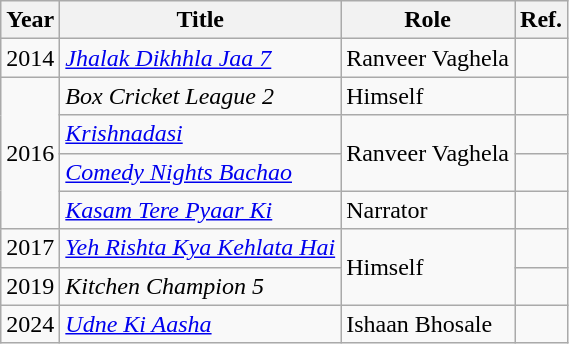<table class="wikitable">
<tr>
<th>Year</th>
<th>Title</th>
<th>Role</th>
<th>Ref.</th>
</tr>
<tr>
<td>2014</td>
<td><em><a href='#'>Jhalak Dikhhla Jaa 7</a></em></td>
<td>Ranveer Vaghela</td>
<td></td>
</tr>
<tr>
<td rowspan="4">2016</td>
<td><em>Box Cricket League 2</em></td>
<td>Himself</td>
<td></td>
</tr>
<tr>
<td><em><a href='#'>Krishnadasi</a></em></td>
<td rowspan="2">Ranveer Vaghela</td>
<td></td>
</tr>
<tr>
<td><em><a href='#'>Comedy Nights Bachao</a></em></td>
<td></td>
</tr>
<tr>
<td><em><a href='#'>Kasam Tere Pyaar Ki</a></em></td>
<td>Narrator</td>
<td></td>
</tr>
<tr>
<td>2017</td>
<td><em><a href='#'>Yeh Rishta Kya Kehlata Hai</a></em></td>
<td rowspan="2">Himself</td>
<td></td>
</tr>
<tr>
<td>2019</td>
<td><em>Kitchen Champion 5</em></td>
<td></td>
</tr>
<tr>
<td>2024</td>
<td><em><a href='#'>Udne Ki Aasha</a></em></td>
<td>Ishaan Bhosale</td>
<td></td>
</tr>
</table>
